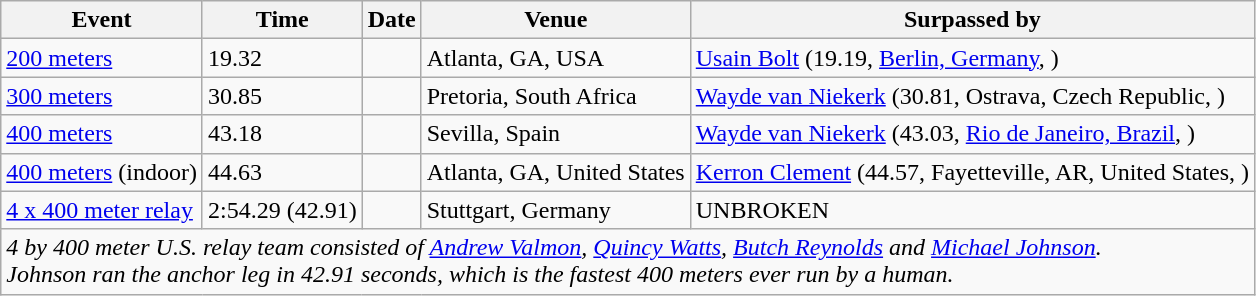<table class="wikitable">
<tr>
<th>Event</th>
<th>Time</th>
<th>Date</th>
<th>Venue</th>
<th>Surpassed by</th>
</tr>
<tr>
<td><a href='#'>200 meters</a></td>
<td>19.32</td>
<td></td>
<td>Atlanta, GA, USA</td>
<td><a href='#'>Usain Bolt</a> (19.19, <a href='#'>Berlin, Germany</a>, )</td>
</tr>
<tr>
<td><a href='#'>300 meters</a></td>
<td>30.85</td>
<td></td>
<td>Pretoria, South Africa</td>
<td><a href='#'>Wayde van Niekerk</a> (30.81, Ostrava, Czech Republic, )</td>
</tr>
<tr>
<td><a href='#'>400 meters</a></td>
<td>43.18</td>
<td></td>
<td>Sevilla, Spain</td>
<td><a href='#'>Wayde van Niekerk</a> (43.03, <a href='#'>Rio de Janeiro, Brazil</a>, )</td>
</tr>
<tr>
<td><a href='#'>400 meters</a> (indoor)</td>
<td>44.63</td>
<td></td>
<td>Atlanta, GA, United States</td>
<td><a href='#'>Kerron Clement</a> (44.57, Fayetteville, AR, United States, )</td>
</tr>
<tr>
<td><a href='#'>4 x 400 meter relay</a></td>
<td>2:54.29 (42.91)</td>
<td></td>
<td>Stuttgart, Germany</td>
<td>UNBROKEN</td>
</tr>
<tr>
<td colspan=5><em>4 by 400 meter U.S. relay team consisted of <a href='#'>Andrew Valmon</a>, <a href='#'>Quincy Watts</a>, <a href='#'>Butch Reynolds</a> and <a href='#'>Michael Johnson</a>.  <br> Johnson ran the anchor leg in 42.91 seconds, which is the fastest 400 meters ever run by a human.</em></td>
</tr>
</table>
